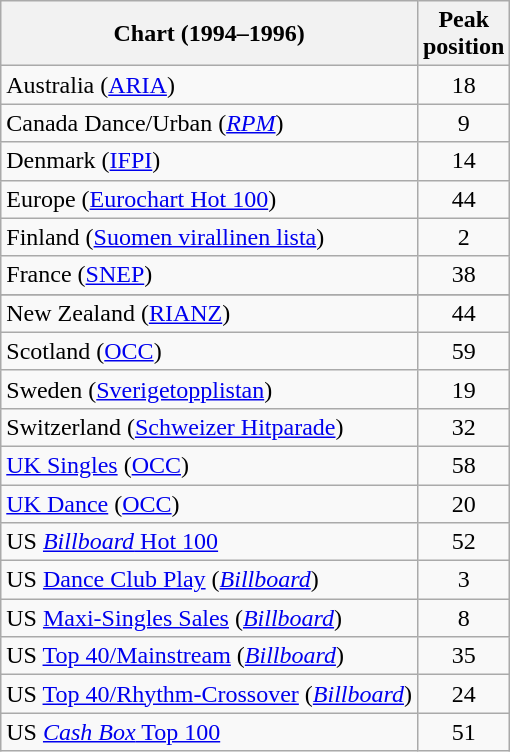<table class="wikitable sortable">
<tr>
<th>Chart (1994–1996)</th>
<th>Peak<br>position</th>
</tr>
<tr>
<td>Australia (<a href='#'>ARIA</a>)</td>
<td align=center>18</td>
</tr>
<tr>
<td>Canada Dance/Urban (<a href='#'><em>RPM</em></a>)</td>
<td align=center>9</td>
</tr>
<tr>
<td>Denmark (<a href='#'>IFPI</a>)</td>
<td align=center>14</td>
</tr>
<tr>
<td>Europe (<a href='#'>Eurochart Hot 100</a>)</td>
<td align=center>44</td>
</tr>
<tr>
<td>Finland (<a href='#'>Suomen virallinen lista</a>)</td>
<td align="center">2</td>
</tr>
<tr>
<td>France (<a href='#'>SNEP</a>)</td>
<td align=center>38</td>
</tr>
<tr>
</tr>
<tr>
<td>New Zealand (<a href='#'>RIANZ</a>)</td>
<td align=center>44</td>
</tr>
<tr>
<td>Scotland (<a href='#'>OCC</a>)</td>
<td align="center">59</td>
</tr>
<tr>
<td>Sweden (<a href='#'>Sverigetopplistan</a>)</td>
<td style="text-align:center;">19</td>
</tr>
<tr>
<td>Switzerland (<a href='#'>Schweizer Hitparade</a>)</td>
<td style="text-align:center;">32</td>
</tr>
<tr>
<td><a href='#'>UK Singles</a> (<a href='#'>OCC</a>)</td>
<td align=center>58</td>
</tr>
<tr>
<td><a href='#'>UK Dance</a> (<a href='#'>OCC</a>)</td>
<td align="center">20</td>
</tr>
<tr>
<td>US <a href='#'><em>Billboard</em> Hot 100</a></td>
<td align="center">52</td>
</tr>
<tr>
<td>US <a href='#'>Dance Club Play</a> (<em><a href='#'>Billboard</a></em>)</td>
<td align="center">3</td>
</tr>
<tr>
<td>US <a href='#'>Maxi-Singles Sales</a> (<em><a href='#'>Billboard</a></em>)</td>
<td align="center">8</td>
</tr>
<tr>
<td>US <a href='#'>Top 40/Mainstream</a> (<em><a href='#'>Billboard</a></em>)</td>
<td align="center">35</td>
</tr>
<tr>
<td>US <a href='#'>Top 40/Rhythm-Crossover</a> (<em><a href='#'>Billboard</a></em>)</td>
<td align="center">24</td>
</tr>
<tr>
<td>US <a href='#'><em>Cash Box</em> Top 100</a></td>
<td align="center">51</td>
</tr>
</table>
